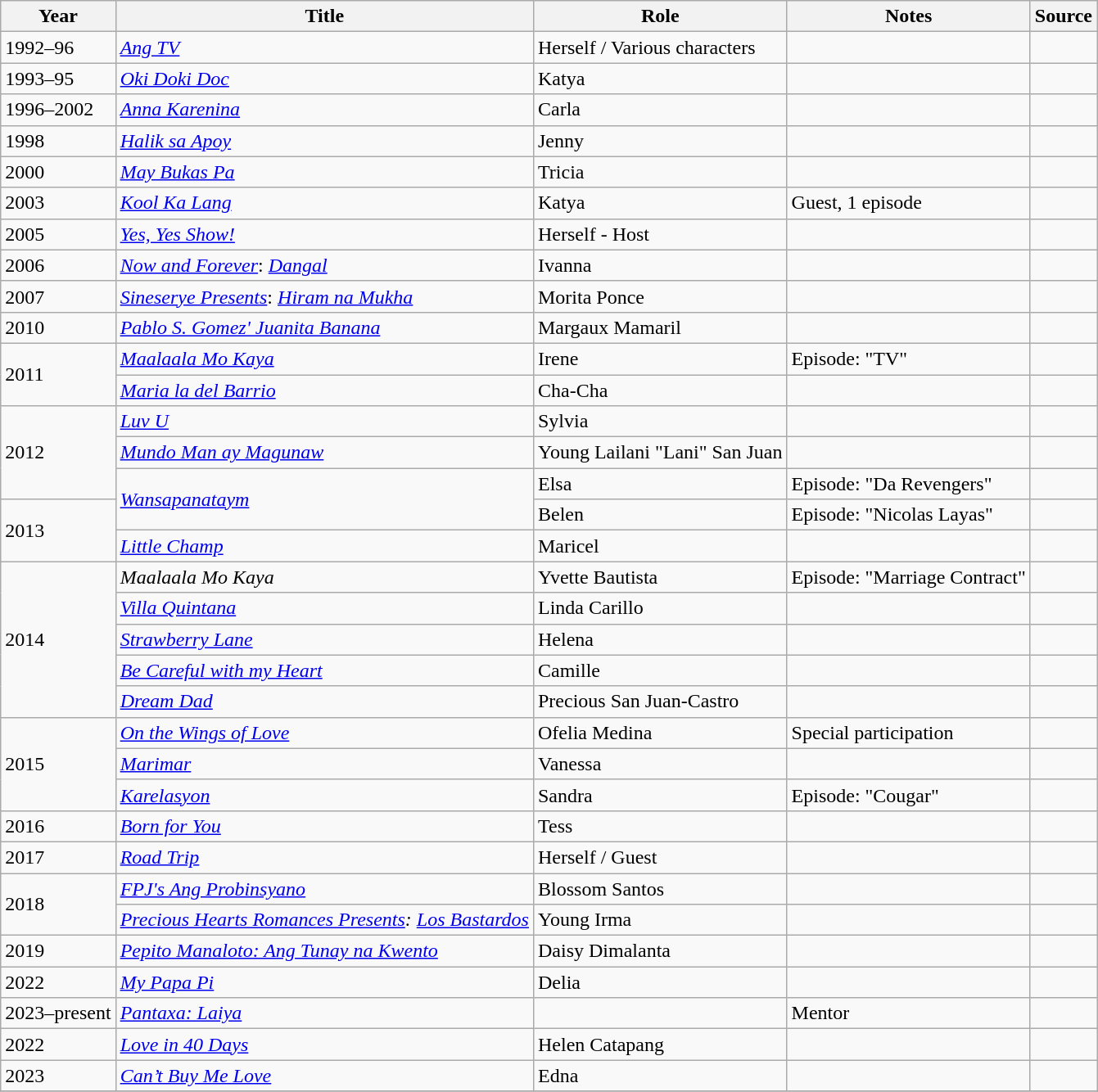<table class="wikitable sortable" >
<tr>
<th>Year</th>
<th>Title</th>
<th>Role</th>
<th class="unsortable">Notes </th>
<th class="unsortable">Source </th>
</tr>
<tr>
<td>1992–96</td>
<td><em><a href='#'>Ang TV</a></em></td>
<td>Herself / Various characters</td>
<td></td>
<td></td>
</tr>
<tr>
<td>1993–95</td>
<td><em><a href='#'>Oki Doki Doc</a></em></td>
<td>Katya</td>
<td></td>
<td></td>
</tr>
<tr>
<td>1996–2002</td>
<td><em><a href='#'>Anna Karenina</a></em></td>
<td>Carla</td>
<td></td>
<td></td>
</tr>
<tr>
<td>1998</td>
<td><em><a href='#'>Halik sa Apoy</a></em></td>
<td>Jenny</td>
<td></td>
<td></td>
</tr>
<tr>
<td>2000</td>
<td><em><a href='#'>May Bukas Pa</a></em></td>
<td>Tricia</td>
<td></td>
<td></td>
</tr>
<tr>
<td>2003</td>
<td><em><a href='#'>Kool Ka Lang</a></em></td>
<td>Katya</td>
<td>Guest, 1 episode</td>
<td></td>
</tr>
<tr>
<td>2005</td>
<td><em><a href='#'>Yes, Yes Show!</a></em></td>
<td>Herself - Host</td>
<td></td>
<td></td>
</tr>
<tr>
<td>2006</td>
<td><em><a href='#'>Now and Forever</a></em>: <em><a href='#'>Dangal</a></em></td>
<td>Ivanna</td>
<td></td>
<td></td>
</tr>
<tr>
<td>2007</td>
<td><em><a href='#'>Sineserye Presents</a></em>: <em><a href='#'>Hiram na Mukha</a></em></td>
<td>Morita Ponce</td>
<td></td>
<td></td>
</tr>
<tr>
<td>2010</td>
<td><em><a href='#'>Pablo S. Gomez' Juanita Banana</a></em></td>
<td>Margaux Mamaril</td>
<td></td>
<td></td>
</tr>
<tr>
<td rowspan="2">2011</td>
<td><em><a href='#'>Maalaala Mo Kaya</a></em></td>
<td>Irene</td>
<td>Episode: "TV"</td>
<td></td>
</tr>
<tr>
<td><em><a href='#'>Maria la del Barrio</a></em></td>
<td>Cha-Cha</td>
<td></td>
<td></td>
</tr>
<tr>
<td rowspan="3">2012</td>
<td><em><a href='#'>Luv U</a></em></td>
<td>Sylvia</td>
<td></td>
<td></td>
</tr>
<tr>
<td><em><a href='#'>Mundo Man ay Magunaw</a></em></td>
<td>Young Lailani "Lani" San Juan</td>
<td></td>
<td></td>
</tr>
<tr>
<td rowspan="2"><em><a href='#'>Wansapanataym</a></em></td>
<td>Elsa</td>
<td>Episode: "Da Revengers"</td>
<td></td>
</tr>
<tr>
<td rowspan="2">2013</td>
<td>Belen</td>
<td>Episode: "Nicolas Layas"</td>
<td></td>
</tr>
<tr>
<td><em><a href='#'>Little Champ</a></em></td>
<td>Maricel</td>
<td></td>
<td></td>
</tr>
<tr>
<td rowspan="5">2014</td>
<td><em>Maalaala Mo Kaya</em></td>
<td>Yvette Bautista</td>
<td>Episode: "Marriage Contract"</td>
<td></td>
</tr>
<tr>
<td><em><a href='#'>Villa Quintana</a></em></td>
<td>Linda Carillo</td>
<td></td>
<td></td>
</tr>
<tr>
<td><em><a href='#'>Strawberry Lane</a></em></td>
<td>Helena</td>
<td></td>
<td></td>
</tr>
<tr>
<td><em><a href='#'>Be Careful with my Heart</a></em></td>
<td>Camille</td>
<td></td>
<td></td>
</tr>
<tr>
<td><em><a href='#'>Dream Dad</a></em></td>
<td>Precious San Juan-Castro</td>
<td></td>
<td></td>
</tr>
<tr>
<td rowspan="3">2015</td>
<td><em><a href='#'>On the Wings of Love</a></em></td>
<td>Ofelia Medina</td>
<td>Special participation</td>
<td></td>
</tr>
<tr>
<td><em><a href='#'>Marimar</a></em></td>
<td>Vanessa</td>
<td></td>
<td></td>
</tr>
<tr>
<td><em><a href='#'>Karelasyon</a></em></td>
<td>Sandra</td>
<td>Episode: "Cougar"</td>
<td></td>
</tr>
<tr>
<td>2016</td>
<td><em><a href='#'>Born for You</a></em></td>
<td>Tess</td>
<td></td>
<td></td>
</tr>
<tr>
<td>2017</td>
<td><a href='#'><em>Road Trip</em></a></td>
<td>Herself / Guest</td>
<td></td>
<td></td>
</tr>
<tr>
<td rowspan="2">2018</td>
<td><em><a href='#'>FPJ's Ang Probinsyano</a></em></td>
<td>Blossom Santos</td>
<td></td>
<td></td>
</tr>
<tr>
<td><em><a href='#'>Precious Hearts Romances Presents</a>: <a href='#'>Los Bastardos</a></em></td>
<td>Young Irma</td>
<td></td>
<td></td>
</tr>
<tr>
<td>2019</td>
<td><em><a href='#'>Pepito Manaloto: Ang Tunay na Kwento</a></em></td>
<td>Daisy Dimalanta</td>
<td></td>
<td></td>
</tr>
<tr>
<td>2022</td>
<td><em><a href='#'>My Papa Pi</a></em></td>
<td>Delia</td>
<td></td>
<td></td>
</tr>
<tr>
<td>2023–present</td>
<td><em><a href='#'>Pantaxa: Laiya</a></em></td>
<td></td>
<td>Mentor</td>
<td></td>
</tr>
<tr>
<td>2022</td>
<td><em><a href='#'>Love in 40 Days</a></em></td>
<td>Helen Catapang</td>
<td></td>
<td></td>
</tr>
<tr>
<td>2023</td>
<td><em><a href='#'>Can’t Buy Me Love</a></em></td>
<td>Edna</td>
<td></td>
<td></td>
</tr>
<tr>
</tr>
</table>
